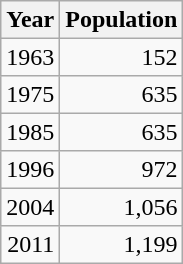<table class="wikitable" style="line-height:1.1em;">
<tr>
<th>Year</th>
<th>Population</th>
</tr>
<tr align="right">
<td>1963</td>
<td>152</td>
</tr>
<tr align="right">
<td>1975</td>
<td>635</td>
</tr>
<tr align="right">
<td>1985</td>
<td>635</td>
</tr>
<tr align="right">
<td>1996</td>
<td>972</td>
</tr>
<tr align="right">
<td>2004</td>
<td>1,056</td>
</tr>
<tr align="right">
<td>2011</td>
<td>1,199</td>
</tr>
</table>
